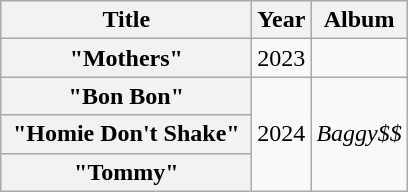<table class="wikitable plainrowheaders" style="text-align:center;">
<tr>
<th scope="col" style="width:10em;">Title</th>
<th scope="col">Year</th>
<th scope="col">Album</th>
</tr>
<tr>
<th scope="row">"Mothers"</th>
<td>2023</td>
<td></td>
</tr>
<tr>
<th scope="row">"Bon Bon"</th>
<td rowspan="3">2024</td>
<td rowspan="3"><em>Baggy$$</em></td>
</tr>
<tr>
<th scope="row">"Homie Don't Shake"</th>
</tr>
<tr>
<th scope="row">"Tommy"</th>
</tr>
</table>
